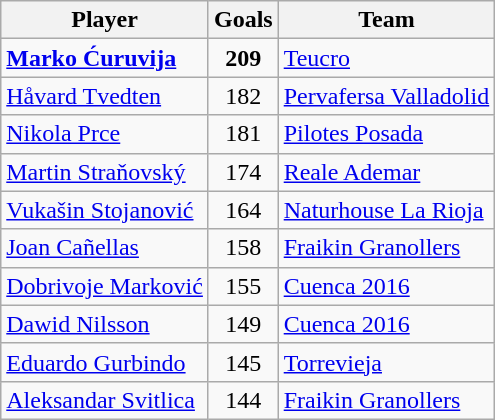<table class="wikitable">
<tr>
<th>Player</th>
<th>Goals</th>
<th>Team</th>
</tr>
<tr>
<td> <strong><a href='#'>Marko Ćuruvija</a></strong></td>
<td style="text-align:center;"><strong>209</strong></td>
<td><a href='#'>Teucro</a></td>
</tr>
<tr>
<td> <a href='#'>Håvard Tvedten</a></td>
<td style="text-align:center;">182</td>
<td><a href='#'>Pervafersa Valladolid</a></td>
</tr>
<tr>
<td> <a href='#'>Nikola Prce</a></td>
<td style="text-align:center;">181</td>
<td><a href='#'>Pilotes Posada</a></td>
</tr>
<tr>
<td> <a href='#'>Martin Straňovský</a></td>
<td style="text-align:center;">174</td>
<td><a href='#'>Reale Ademar</a></td>
</tr>
<tr>
<td> <a href='#'>Vukašin Stojanović</a></td>
<td style="text-align:center;">164</td>
<td><a href='#'>Naturhouse La Rioja</a></td>
</tr>
<tr>
<td> <a href='#'>Joan Cañellas</a></td>
<td style="text-align:center;">158</td>
<td><a href='#'>Fraikin Granollers</a></td>
</tr>
<tr>
<td> <a href='#'>Dobrivoje Marković</a></td>
<td style="text-align:center;">155</td>
<td><a href='#'>Cuenca 2016</a></td>
</tr>
<tr>
<td> <a href='#'>Dawid Nilsson</a></td>
<td style="text-align:center;">149</td>
<td><a href='#'>Cuenca 2016</a></td>
</tr>
<tr>
<td> <a href='#'>Eduardo Gurbindo</a></td>
<td style="text-align:center;">145</td>
<td><a href='#'>Torrevieja</a></td>
</tr>
<tr>
<td> <a href='#'>Aleksandar Svitlica</a></td>
<td style="text-align:center;">144</td>
<td><a href='#'>Fraikin Granollers</a></td>
</tr>
</table>
